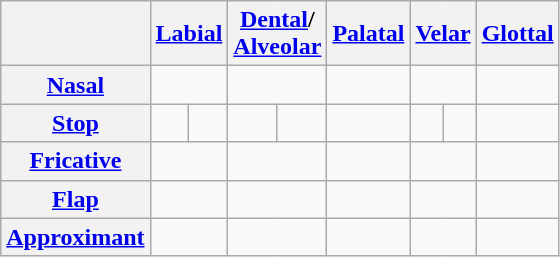<table class="wikitable" style="text-align:center">
<tr>
<th></th>
<th colspan="2"><a href='#'>Labial</a></th>
<th colspan="2"><a href='#'>Dental</a>/<br><a href='#'>Alveolar</a></th>
<th colspan="2"><a href='#'>Palatal</a></th>
<th colspan="2"><a href='#'>Velar</a></th>
<th colspan="2"><a href='#'>Glottal</a></th>
</tr>
<tr>
<th><a href='#'>Nasal</a></th>
<td colspan="2"></td>
<td colspan="2"></td>
<td colspan="2"></td>
<td colspan="2"></td>
<td></td>
</tr>
<tr>
<th><a href='#'>Stop</a></th>
<td></td>
<td></td>
<td></td>
<td></td>
<td colspan="2"></td>
<td></td>
<td></td>
<td></td>
</tr>
<tr>
<th><a href='#'>Fricative</a></th>
<td colspan="2"></td>
<td colspan="2"></td>
<td colspan="2"></td>
<td colspan="2"></td>
<td></td>
</tr>
<tr>
<th><a href='#'>Flap</a></th>
<td colspan="2"></td>
<td colspan="2"></td>
<td colspan="2"></td>
<td colspan="2"></td>
<td colspan="2"></td>
</tr>
<tr>
<th><a href='#'>Approximant</a></th>
<td colspan="2"></td>
<td colspan="2"></td>
<td colspan="2"></td>
<td colspan="2"></td>
<td></td>
</tr>
</table>
